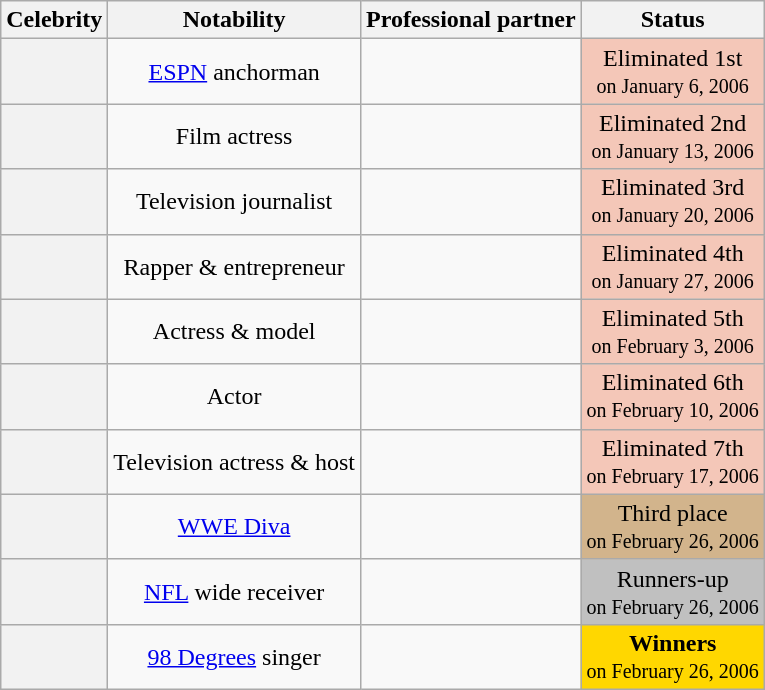<table class="wikitable sortable" style="text-align:center;">
<tr>
<th scope="col">Celebrity</th>
<th scope="col" class="unsortable">Notability</th>
<th scope="col">Professional partner</th>
<th scope="col">Status</th>
</tr>
<tr>
<th scope="row"></th>
<td><a href='#'>ESPN</a> anchorman</td>
<td></td>
<td bgcolor="#F4C7B8">Eliminated 1st<br><small>on January 6, 2006</small></td>
</tr>
<tr>
<th scope="row"></th>
<td>Film actress</td>
<td></td>
<td bgcolor="#F4C7B8">Eliminated 2nd<br><small>on January 13, 2006</small></td>
</tr>
<tr>
<th scope="row"></th>
<td>Television journalist</td>
<td></td>
<td bgcolor="#F4C7B8">Eliminated 3rd<br><small>on January 20, 2006</small></td>
</tr>
<tr>
<th scope="row"></th>
<td>Rapper & entrepreneur</td>
<td></td>
<td bgcolor="#F4C7B8">Eliminated 4th<br><small>on January 27, 2006</small></td>
</tr>
<tr>
<th scope="row"></th>
<td>Actress & model</td>
<td></td>
<td bgcolor="#F4C7B8">Eliminated 5th<br><small>on February 3, 2006</small></td>
</tr>
<tr>
<th scope="row"></th>
<td>Actor</td>
<td></td>
<td bgcolor="#F4C7B8">Eliminated 6th<br><small>on February 10, 2006</small></td>
</tr>
<tr>
<th scope="row"></th>
<td>Television actress & host</td>
<td></td>
<td style="background:#f4c7b8;">Eliminated 7th<br><small>on February 17, 2006</small></td>
</tr>
<tr>
<th scope="row"></th>
<td><a href='#'>WWE Diva</a></td>
<td></td>
<td bgcolor="tan">Third place<br><small>on February 26, 2006</small></td>
</tr>
<tr>
<th scope="row"></th>
<td><a href='#'>NFL</a> wide receiver</td>
<td></td>
<td bgcolor="silver">Runners-up<br><small>on February 26, 2006</small></td>
</tr>
<tr>
<th scope="row"></th>
<td><a href='#'>98 Degrees</a> singer</td>
<td></td>
<td bgcolor="gold"><strong>Winners</strong><br><small>on February 26, 2006</small></td>
</tr>
</table>
